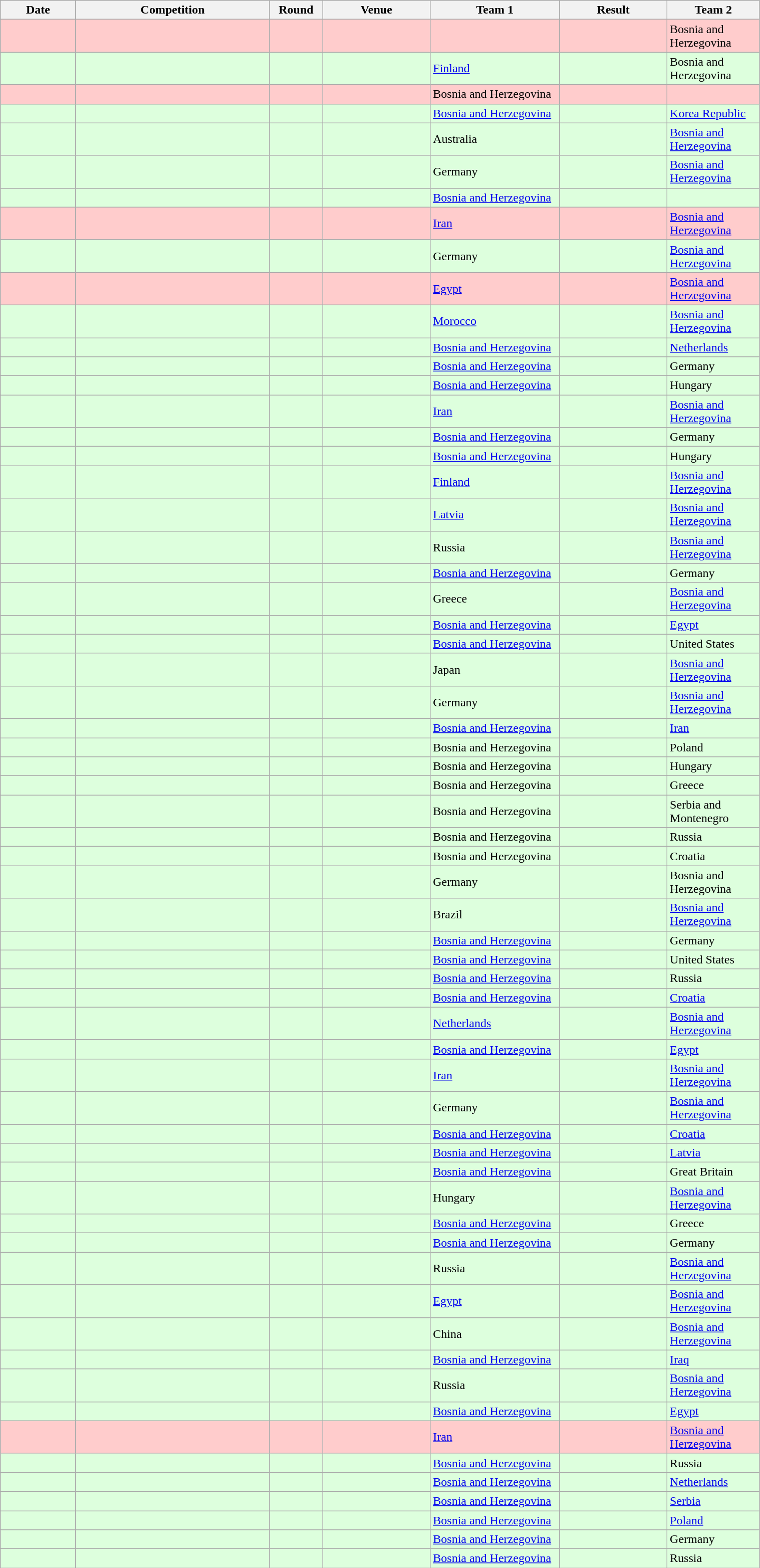<table class="wikitable collapsible collapsed"  style="width:80%; text-align:left;">
<tr>
<th width=7%>Date</th>
<th width=18%>Competition</th>
<th width=4%>Round</th>
<th width=10%>Venue</th>
<th width=12%>Team 1</th>
<th width=10%>Result</th>
<th width=8%>Team 2</th>
</tr>
<tr style="background:#fcc;">
<td></td>
<td></td>
<td></td>
<td></td>
<td></td>
<td></td>
<td> Bosnia and Herzegovina</td>
</tr>
<tr style="background:#dfd;">
<td></td>
<td></td>
<td></td>
<td></td>
<td> <a href='#'>Finland</a></td>
<td></td>
<td> Bosnia and Herzegovina</td>
</tr>
<tr style="background:#fcc;">
<td></td>
<td></td>
<td></td>
<td></td>
<td> Bosnia and Herzegovina</td>
<td></td>
<td></td>
</tr>
<tr style="background:#dfd;">
<td></td>
<td></td>
<td></td>
<td></td>
<td> <a href='#'>Bosnia and Herzegovina</a></td>
<td></td>
<td> <a href='#'>Korea Republic</a></td>
</tr>
<tr style="background:#dfd;">
<td></td>
<td></td>
<td></td>
<td></td>
<td> Australia</td>
<td></td>
<td> <a href='#'>Bosnia and Herzegovina</a></td>
</tr>
<tr style="background:#dfd;">
<td></td>
<td></td>
<td></td>
<td></td>
<td> Germany</td>
<td></td>
<td> <a href='#'>Bosnia and Herzegovina</a></td>
</tr>
<tr style="background:#dfd;">
<td></td>
<td></td>
<td></td>
<td></td>
<td> <a href='#'>Bosnia and Herzegovina</a></td>
<td></td>
<td></td>
</tr>
<tr style="background:#fcc;">
<td></td>
<td></td>
<td></td>
<td></td>
<td> <a href='#'>Iran</a></td>
<td></td>
<td> <a href='#'>Bosnia and Herzegovina</a></td>
</tr>
<tr style="background:#dfd;">
<td></td>
<td></td>
<td></td>
<td></td>
<td> Germany</td>
<td></td>
<td> <a href='#'>Bosnia and Herzegovina</a></td>
</tr>
<tr style="background:#fcc;">
<td></td>
<td></td>
<td></td>
<td></td>
<td> <a href='#'>Egypt</a></td>
<td></td>
<td> <a href='#'>Bosnia and Herzegovina</a></td>
</tr>
<tr style="background:#dfd;">
<td></td>
<td></td>
<td></td>
<td></td>
<td> <a href='#'>Morocco</a></td>
<td></td>
<td> <a href='#'>Bosnia and Herzegovina</a></td>
</tr>
<tr style="background:#dfd;">
<td></td>
<td></td>
<td></td>
<td></td>
<td> <a href='#'>Bosnia and Herzegovina</a></td>
<td></td>
<td> <a href='#'>Netherlands</a></td>
</tr>
<tr style="background:#dfd;">
<td></td>
<td></td>
<td></td>
<td></td>
<td> <a href='#'>Bosnia and Herzegovina</a></td>
<td></td>
<td> Germany</td>
</tr>
<tr style="background:#dfd;">
<td></td>
<td></td>
<td></td>
<td></td>
<td> <a href='#'>Bosnia and Herzegovina</a></td>
<td></td>
<td> Hungary</td>
</tr>
<tr style="background:#dfd;">
<td></td>
<td></td>
<td></td>
<td></td>
<td> <a href='#'>Iran</a></td>
<td></td>
<td> <a href='#'>Bosnia and Herzegovina</a></td>
</tr>
<tr style="background:#dfd;">
<td></td>
<td></td>
<td></td>
<td></td>
<td> <a href='#'>Bosnia and Herzegovina</a></td>
<td></td>
<td> Germany</td>
</tr>
<tr style="background:#dfd;">
<td></td>
<td></td>
<td></td>
<td></td>
<td> <a href='#'>Bosnia and Herzegovina</a></td>
<td></td>
<td> Hungary</td>
</tr>
<tr style="background:#dfd;">
<td></td>
<td></td>
<td></td>
<td></td>
<td> <a href='#'>Finland</a></td>
<td><br></td>
<td> <a href='#'>Bosnia and Herzegovina</a></td>
</tr>
<tr style="background:#dfd;">
<td></td>
<td></td>
<td></td>
<td></td>
<td> <a href='#'>Latvia</a></td>
<td><br></td>
<td> <a href='#'>Bosnia and Herzegovina</a></td>
</tr>
<tr style="background:#dfd;">
<td></td>
<td></td>
<td></td>
<td></td>
<td> Russia</td>
<td></td>
<td> <a href='#'>Bosnia and Herzegovina</a></td>
</tr>
<tr style="background:#dfd;">
<td></td>
<td></td>
<td></td>
<td></td>
<td> <a href='#'>Bosnia and Herzegovina</a></td>
<td><br></td>
<td> Germany</td>
</tr>
<tr style="background:#dfd;">
<td></td>
<td></td>
<td></td>
<td></td>
<td> Greece</td>
<td></td>
<td> <a href='#'>Bosnia and Herzegovina</a></td>
</tr>
<tr style="background:#dfd;">
<td></td>
<td></td>
<td></td>
<td></td>
<td> <a href='#'>Bosnia and Herzegovina</a></td>
<td></td>
<td> <a href='#'>Egypt</a></td>
</tr>
<tr style="background:#dfd;">
<td></td>
<td></td>
<td></td>
<td></td>
<td> <a href='#'>Bosnia and Herzegovina</a></td>
<td></td>
<td> United States</td>
</tr>
<tr style="background:#dfd;">
<td></td>
<td></td>
<td></td>
<td></td>
<td> Japan</td>
<td></td>
<td> <a href='#'>Bosnia and Herzegovina</a></td>
</tr>
<tr style="background:#dfd;">
<td></td>
<td></td>
<td></td>
<td></td>
<td> Germany</td>
<td></td>
<td> <a href='#'>Bosnia and Herzegovina</a></td>
</tr>
<tr style="background:#dfd;">
<td></td>
<td></td>
<td></td>
<td></td>
<td> <a href='#'>Bosnia and Herzegovina</a></td>
<td><br></td>
<td> <a href='#'>Iran</a></td>
</tr>
<tr style="background:#dfd;">
<td></td>
<td></td>
<td></td>
<td></td>
<td> Bosnia and Herzegovina</td>
<td><br></td>
<td> Poland</td>
</tr>
<tr style="background:#dfd;">
<td></td>
<td></td>
<td></td>
<td></td>
<td> Bosnia and Herzegovina</td>
<td><br></td>
<td> Hungary</td>
</tr>
<tr style="background:#dfd;">
<td></td>
<td></td>
<td></td>
<td></td>
<td> Bosnia and Herzegovina</td>
<td><br></td>
<td> Greece</td>
</tr>
<tr style="background:#dfd;">
<td></td>
<td></td>
<td></td>
<td></td>
<td> Bosnia and Herzegovina</td>
<td><br></td>
<td> Serbia and Montenegro</td>
</tr>
<tr style="background:#dfd;">
<td></td>
<td></td>
<td></td>
<td></td>
<td> Bosnia and Herzegovina</td>
<td><br></td>
<td> Russia</td>
</tr>
<tr style="background:#dfd;">
<td></td>
<td></td>
<td></td>
<td></td>
<td> Bosnia and Herzegovina</td>
<td><br></td>
<td> Croatia</td>
</tr>
<tr style="background:#dfd;">
<td></td>
<td></td>
<td></td>
<td></td>
<td> Germany</td>
<td><br></td>
<td> Bosnia and Herzegovina</td>
</tr>
<tr style="background:#dfd;">
<td></td>
<td></td>
<td></td>
<td></td>
<td> Brazil</td>
<td><br></td>
<td> <a href='#'>Bosnia and Herzegovina</a></td>
</tr>
<tr style="background:#dfd;">
<td></td>
<td></td>
<td></td>
<td></td>
<td> <a href='#'>Bosnia and Herzegovina</a></td>
<td><br></td>
<td> Germany</td>
</tr>
<tr style="background:#dfd;">
<td></td>
<td></td>
<td></td>
<td></td>
<td> <a href='#'>Bosnia and Herzegovina</a></td>
<td><br></td>
<td> United States</td>
</tr>
<tr style="background:#dfd;">
<td></td>
<td></td>
<td></td>
<td></td>
<td> <a href='#'>Bosnia and Herzegovina</a></td>
<td></td>
<td> Russia</td>
</tr>
<tr style="background:#dfd;">
<td></td>
<td></td>
<td></td>
<td></td>
<td> <a href='#'>Bosnia and Herzegovina</a></td>
<td><br></td>
<td> <a href='#'>Croatia</a></td>
</tr>
<tr style="background:#dfd;">
<td></td>
<td></td>
<td></td>
<td></td>
<td> <a href='#'>Netherlands</a></td>
<td><br></td>
<td> <a href='#'>Bosnia and Herzegovina</a></td>
</tr>
<tr style="background:#dfd;">
<td></td>
<td></td>
<td></td>
<td></td>
<td> <a href='#'>Bosnia and Herzegovina</a></td>
<td><br></td>
<td> <a href='#'>Egypt</a></td>
</tr>
<tr style="background:#dfd;">
<td></td>
<td></td>
<td></td>
<td></td>
<td> <a href='#'>Iran</a></td>
<td><br></td>
<td> <a href='#'>Bosnia and Herzegovina</a></td>
</tr>
<tr style="background:#dfd;">
<td></td>
<td></td>
<td></td>
<td></td>
<td> Germany</td>
<td></td>
<td> <a href='#'>Bosnia and Herzegovina</a></td>
</tr>
<tr style="background:#dfd;">
<td></td>
<td></td>
<td></td>
<td></td>
<td> <a href='#'>Bosnia and Herzegovina</a></td>
<td><br></td>
<td> <a href='#'>Croatia</a></td>
</tr>
<tr style="background:#dfd;">
<td></td>
<td></td>
<td></td>
<td></td>
<td> <a href='#'>Bosnia and Herzegovina</a></td>
<td><br></td>
<td> <a href='#'>Latvia</a></td>
</tr>
<tr style="background:#dfd;">
<td></td>
<td></td>
<td></td>
<td></td>
<td> <a href='#'>Bosnia and Herzegovina</a></td>
<td><br></td>
<td> Great Britain</td>
</tr>
<tr style="background:#dfd;">
<td></td>
<td></td>
<td></td>
<td></td>
<td> Hungary</td>
<td><br></td>
<td> <a href='#'>Bosnia and Herzegovina</a></td>
</tr>
<tr style="background:#dfd;">
<td></td>
<td></td>
<td></td>
<td></td>
<td> <a href='#'>Bosnia and Herzegovina</a></td>
<td><br></td>
<td> Greece</td>
</tr>
<tr style="background:#dfd;">
<td></td>
<td></td>
<td></td>
<td></td>
<td> <a href='#'>Bosnia and Herzegovina</a></td>
<td><br></td>
<td> Germany</td>
</tr>
<tr style="background:#dfd;">
<td></td>
<td></td>
<td></td>
<td></td>
<td> Russia</td>
<td><br></td>
<td> <a href='#'>Bosnia and Herzegovina</a></td>
</tr>
<tr style="background:#dfd;">
<td></td>
<td></td>
<td></td>
<td></td>
<td> <a href='#'>Egypt</a></td>
<td><br></td>
<td> <a href='#'>Bosnia and Herzegovina</a></td>
</tr>
<tr style="background:#dfd;">
<td></td>
<td></td>
<td></td>
<td></td>
<td> China</td>
<td><br></td>
<td> <a href='#'>Bosnia and Herzegovina</a></td>
</tr>
<tr style="background:#dfd;">
<td></td>
<td></td>
<td></td>
<td></td>
<td> <a href='#'>Bosnia and Herzegovina</a></td>
<td><br></td>
<td> <a href='#'>Iraq</a></td>
</tr>
<tr style="background:#dfd;">
<td></td>
<td></td>
<td></td>
<td></td>
<td> Russia</td>
<td><br></td>
<td> <a href='#'>Bosnia and Herzegovina</a></td>
</tr>
<tr style="background:#dfd;">
<td></td>
<td></td>
<td></td>
<td></td>
<td> <a href='#'>Bosnia and Herzegovina</a></td>
<td><br></td>
<td> <a href='#'>Egypt</a></td>
</tr>
<tr style="background:#fcc;">
<td></td>
<td></td>
<td></td>
<td></td>
<td> <a href='#'>Iran</a></td>
<td><br></td>
<td> <a href='#'>Bosnia and Herzegovina</a></td>
</tr>
<tr style="background:#dfd;">
<td></td>
<td></td>
<td></td>
<td></td>
<td> <a href='#'>Bosnia and Herzegovina</a></td>
<td><br></td>
<td> Russia</td>
</tr>
<tr style="background:#dfd;">
<td></td>
<td></td>
<td></td>
<td></td>
<td> <a href='#'>Bosnia and Herzegovina</a></td>
<td><br></td>
<td> <a href='#'>Netherlands</a></td>
</tr>
<tr style="background:#dfd;">
<td></td>
<td></td>
<td></td>
<td></td>
<td> <a href='#'>Bosnia and Herzegovina</a></td>
<td><br></td>
<td> <a href='#'>Serbia</a></td>
</tr>
<tr style="background:#dfd;">
<td></td>
<td></td>
<td></td>
<td></td>
<td> <a href='#'>Bosnia and Herzegovina</a></td>
<td><br></td>
<td> <a href='#'>Poland</a></td>
</tr>
<tr style="background:#dfd;">
<td></td>
<td></td>
<td></td>
<td></td>
<td> <a href='#'>Bosnia and Herzegovina</a></td>
<td><br></td>
<td> Germany</td>
</tr>
<tr style="background:#dfd;">
<td></td>
<td></td>
<td></td>
<td></td>
<td> <a href='#'>Bosnia and Herzegovina</a></td>
<td><br></td>
<td> Russia</td>
</tr>
</table>
